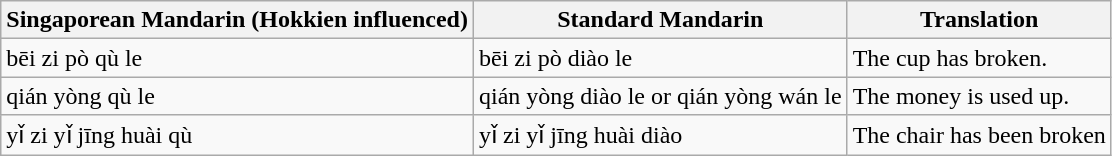<table class=wikitable>
<tr>
<th>Singaporean Mandarin (Hokkien influenced)</th>
<th>Standard Mandarin</th>
<th>Translation</th>
</tr>
<tr>
<td> bēi zi pò qù le</td>
<td> bēi zi pò diào le</td>
<td>The cup has broken.</td>
</tr>
<tr>
<td> qián yòng qù le</td>
<td> qián yòng diào le or  qián yòng wán le</td>
<td>The money is used up.</td>
</tr>
<tr>
<td> yǐ zi yǐ jīng huài qù</td>
<td> yǐ zi yǐ jīng huài diào</td>
<td>The chair has been broken</td>
</tr>
</table>
